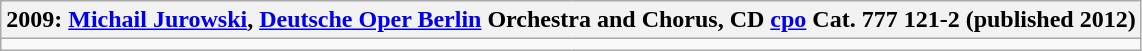<table class=wikitable>
<tr>
<th colspan=2><div>2009: <a href='#'>Michail Jurowski</a>, <a href='#'>Deutsche Oper Berlin</a> Orchestra and Chorus, CD <a href='#'>cpo</a> Cat. 777 121-2 (published 2012)</div></th>
</tr>
<tr>
<td valign=top style="border-right:none;"></td>
<td valign=top style="border-left:none;"></td>
</tr>
</table>
